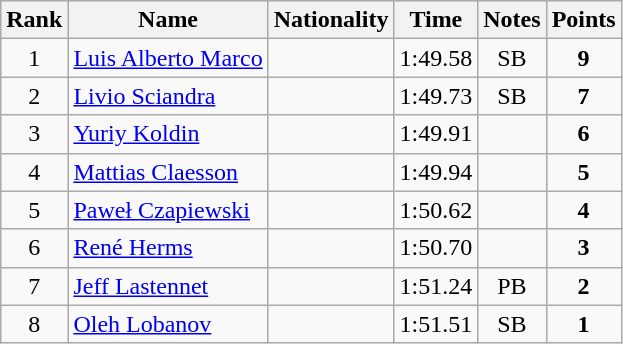<table class="wikitable sortable" style="text-align:center">
<tr>
<th>Rank</th>
<th>Name</th>
<th>Nationality</th>
<th>Time</th>
<th>Notes</th>
<th>Points</th>
</tr>
<tr>
<td>1</td>
<td align=left><a href='#'>Luis Alberto Marco</a></td>
<td align=left></td>
<td>1:49.58</td>
<td>SB</td>
<td><strong>9</strong></td>
</tr>
<tr>
<td>2</td>
<td align=left><a href='#'>Livio Sciandra</a></td>
<td align=left></td>
<td>1:49.73</td>
<td>SB</td>
<td><strong>7</strong></td>
</tr>
<tr>
<td>3</td>
<td align=left><a href='#'>Yuriy Koldin</a></td>
<td align=left></td>
<td>1:49.91</td>
<td></td>
<td><strong>6</strong></td>
</tr>
<tr>
<td>4</td>
<td align=left><a href='#'>Mattias Claesson</a></td>
<td align=left></td>
<td>1:49.94</td>
<td></td>
<td><strong>5</strong></td>
</tr>
<tr>
<td>5</td>
<td align=left><a href='#'>Paweł Czapiewski</a></td>
<td align=left></td>
<td>1:50.62</td>
<td></td>
<td><strong>4</strong></td>
</tr>
<tr>
<td>6</td>
<td align=left><a href='#'>René Herms</a></td>
<td align=left></td>
<td>1:50.70</td>
<td></td>
<td><strong>3</strong></td>
</tr>
<tr>
<td>7</td>
<td align=left><a href='#'>Jeff Lastennet</a></td>
<td align=left></td>
<td>1:51.24</td>
<td>PB</td>
<td><strong>2</strong></td>
</tr>
<tr>
<td>8</td>
<td align=left><a href='#'>Oleh Lobanov</a></td>
<td align=left></td>
<td>1:51.51</td>
<td>SB</td>
<td><strong>1</strong></td>
</tr>
</table>
